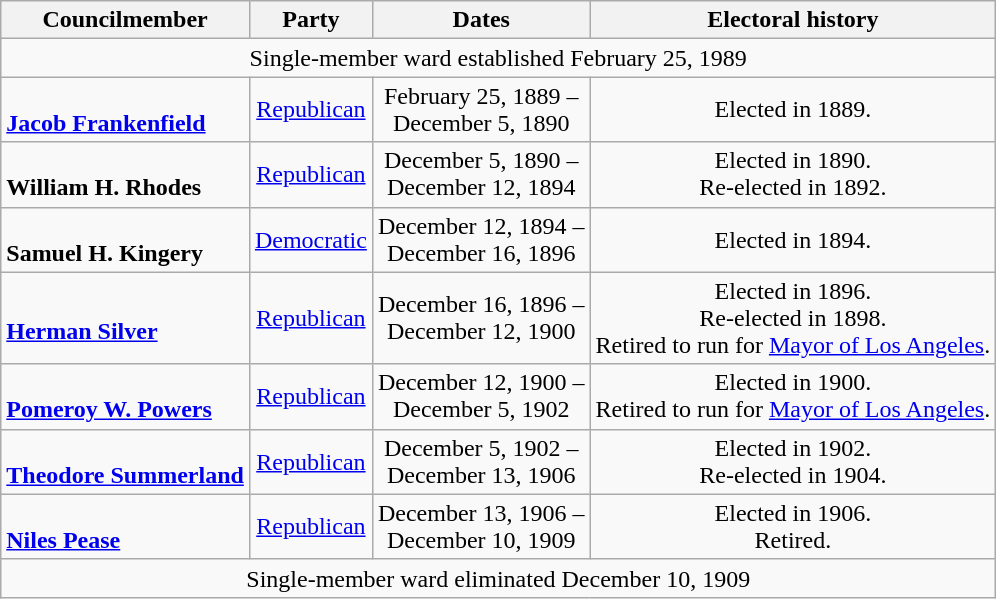<table class="wikitable" style="text-align:center;">
<tr>
<th>Councilmember</th>
<th>Party</th>
<th>Dates</th>
<th>Electoral history</th>
</tr>
<tr>
<td colspan="4">Single-member ward established February 25, 1989</td>
</tr>
<tr>
<td align=left> <br> <strong><a href='#'>Jacob Frankenfield</a></strong> <br> </td>
<td><a href='#'>Republican</a></td>
<td nowrap>February 25, 1889 –<br>  December 5, 1890</td>
<td>Elected in 1889. <br> </td>
</tr>
<tr>
<td align=left><br> <strong>William H. Rhodes</strong> <br> </td>
<td><a href='#'>Republican</a></td>
<td nowrap>December 5, 1890 –<br>  December 12, 1894</td>
<td>Elected in 1890. <br> Re-elected in 1892. <br> </td>
</tr>
<tr>
<td align=left><br> <strong>Samuel H. Kingery</strong> <br> </td>
<td><a href='#'>Democratic</a></td>
<td nowrap>December 12, 1894 –<br>  December 16, 1896</td>
<td>Elected in 1894. <br> </td>
</tr>
<tr>
<td align=left> <br> <strong><a href='#'>Herman Silver</a></strong><br></td>
<td><a href='#'>Republican</a></td>
<td nowrap>December 16, 1896 –<br>  December 12, 1900</td>
<td>Elected in 1896. <br> Re-elected in 1898. <br> Retired to run for <a href='#'>Mayor of Los Angeles</a>.</td>
</tr>
<tr>
<td align=left> <br> <strong><a href='#'>Pomeroy W. Powers</a></strong><br></td>
<td><a href='#'>Republican</a></td>
<td nowrap>December 12, 1900 –<br>  December 5, 1902</td>
<td>Elected in 1900. <br> Retired to run for <a href='#'>Mayor of Los Angeles</a>.</td>
</tr>
<tr>
<td align=left> <br> <strong><a href='#'>Theodore Summerland</a></strong><br></td>
<td><a href='#'>Republican</a></td>
<td nowrap>December 5, 1902 –<br>  December 13, 1906</td>
<td>Elected in 1902. <br> Re-elected in 1904. <br> </td>
</tr>
<tr>
<td align=left> <br> <strong><a href='#'>Niles Pease</a></strong><br></td>
<td><a href='#'>Republican</a></td>
<td nowrap>December 13, 1906 –<br> December 10, 1909</td>
<td>Elected in 1906. <br> Retired.</td>
</tr>
<tr>
<td colspan="4">Single-member ward eliminated December 10, 1909</td>
</tr>
</table>
